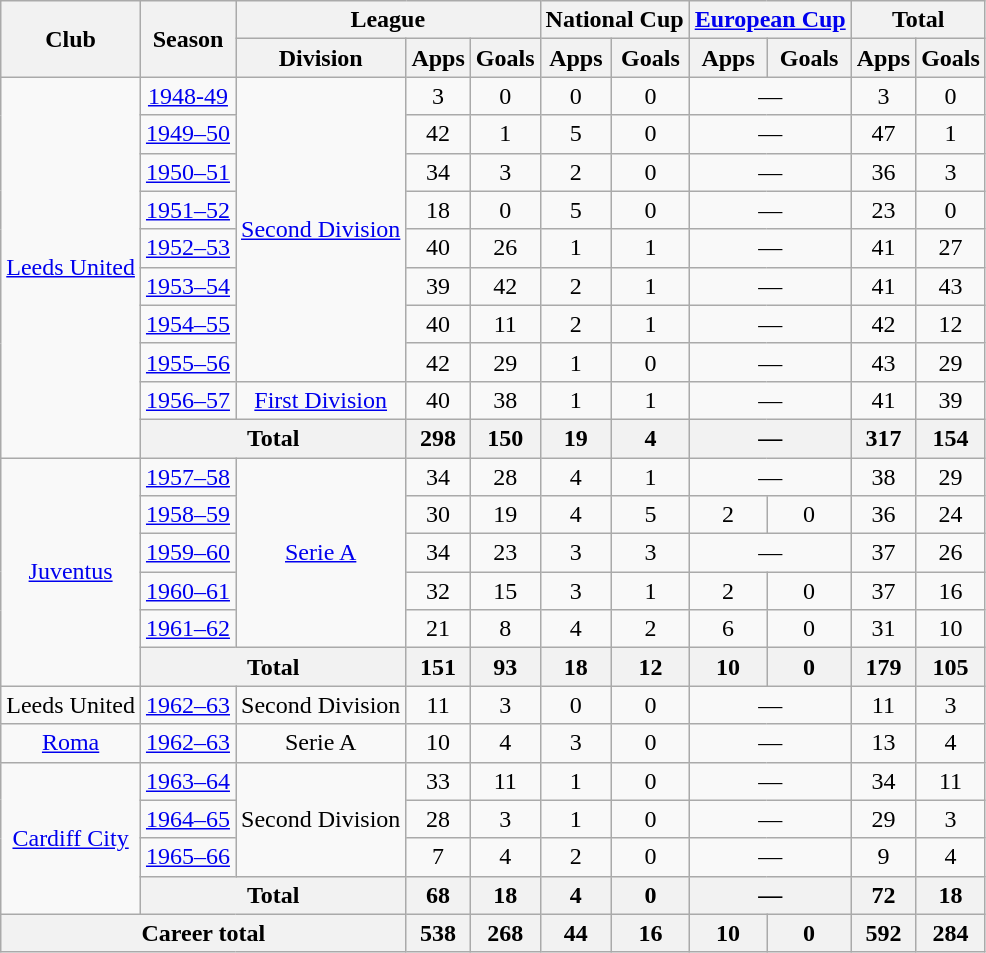<table class="wikitable" style="text-align:center">
<tr>
<th rowspan="2">Club</th>
<th rowspan="2">Season</th>
<th colspan="3">League</th>
<th colspan="2">National Cup</th>
<th colspan="2"><a href='#'>European Cup</a></th>
<th colspan="2">Total</th>
</tr>
<tr>
<th>Division</th>
<th>Apps</th>
<th>Goals</th>
<th>Apps</th>
<th>Goals</th>
<th>Apps</th>
<th>Goals</th>
<th>Apps</th>
<th>Goals</th>
</tr>
<tr>
<td rowspan="10"><a href='#'>Leeds United</a></td>
<td><a href='#'>1948-49</a></td>
<td rowspan="8"><a href='#'>Second Division</a></td>
<td>3</td>
<td>0</td>
<td>0</td>
<td>0</td>
<td colspan="2">—</td>
<td>3</td>
<td>0</td>
</tr>
<tr>
<td><a href='#'>1949–50</a></td>
<td>42</td>
<td>1</td>
<td>5</td>
<td>0</td>
<td colspan="2">—</td>
<td>47</td>
<td>1</td>
</tr>
<tr>
<td><a href='#'>1950–51</a></td>
<td>34</td>
<td>3</td>
<td>2</td>
<td>0</td>
<td colspan="2">—</td>
<td>36</td>
<td>3</td>
</tr>
<tr>
<td><a href='#'>1951–52</a></td>
<td>18</td>
<td>0</td>
<td>5</td>
<td>0</td>
<td colspan="2">—</td>
<td>23</td>
<td>0</td>
</tr>
<tr>
<td><a href='#'>1952–53</a></td>
<td>40</td>
<td>26</td>
<td>1</td>
<td>1</td>
<td colspan="2">—</td>
<td>41</td>
<td>27</td>
</tr>
<tr>
<td><a href='#'>1953–54</a></td>
<td>39</td>
<td>42</td>
<td>2</td>
<td>1</td>
<td colspan="2">—</td>
<td>41</td>
<td>43</td>
</tr>
<tr>
<td><a href='#'>1954–55</a></td>
<td>40</td>
<td>11</td>
<td>2</td>
<td>1</td>
<td colspan="2">—</td>
<td>42</td>
<td>12</td>
</tr>
<tr>
<td><a href='#'>1955–56</a></td>
<td>42</td>
<td>29</td>
<td>1</td>
<td>0</td>
<td colspan="2">—</td>
<td>43</td>
<td>29</td>
</tr>
<tr>
<td><a href='#'>1956–57</a></td>
<td><a href='#'>First Division</a></td>
<td>40</td>
<td>38</td>
<td>1</td>
<td>1</td>
<td colspan="2">—</td>
<td>41</td>
<td>39</td>
</tr>
<tr>
<th colspan="2">Total</th>
<th>298</th>
<th>150</th>
<th>19</th>
<th>4</th>
<th colspan="2">—</th>
<th>317</th>
<th>154</th>
</tr>
<tr>
<td rowspan="6"><a href='#'>Juventus</a></td>
<td><a href='#'>1957–58</a></td>
<td rowspan="5"><a href='#'>Serie A</a></td>
<td>34</td>
<td>28</td>
<td>4</td>
<td>1</td>
<td colspan="2">—</td>
<td>38</td>
<td>29</td>
</tr>
<tr>
<td><a href='#'>1958–59</a></td>
<td>30</td>
<td>19</td>
<td>4</td>
<td>5</td>
<td>2</td>
<td>0</td>
<td>36</td>
<td>24</td>
</tr>
<tr>
<td><a href='#'>1959–60</a></td>
<td>34</td>
<td>23</td>
<td>3</td>
<td>3</td>
<td colspan="2">—</td>
<td>37</td>
<td>26</td>
</tr>
<tr>
<td><a href='#'>1960–61</a></td>
<td>32</td>
<td>15</td>
<td>3</td>
<td>1</td>
<td>2</td>
<td>0</td>
<td>37</td>
<td>16</td>
</tr>
<tr>
<td><a href='#'>1961–62</a></td>
<td>21</td>
<td>8</td>
<td>4</td>
<td>2</td>
<td>6</td>
<td>0</td>
<td>31</td>
<td>10</td>
</tr>
<tr>
<th colspan="2">Total</th>
<th>151</th>
<th>93</th>
<th>18</th>
<th>12</th>
<th>10</th>
<th>0</th>
<th>179</th>
<th>105</th>
</tr>
<tr>
<td>Leeds United</td>
<td><a href='#'>1962–63</a></td>
<td>Second Division</td>
<td>11</td>
<td>3</td>
<td>0</td>
<td>0</td>
<td colspan="2">—</td>
<td>11</td>
<td>3</td>
</tr>
<tr>
<td><a href='#'>Roma</a></td>
<td><a href='#'>1962–63</a></td>
<td>Serie A</td>
<td>10</td>
<td>4</td>
<td>3</td>
<td>0</td>
<td colspan="2">—</td>
<td>13</td>
<td>4</td>
</tr>
<tr>
<td rowspan="4"><a href='#'>Cardiff City</a></td>
<td><a href='#'>1963–64</a></td>
<td rowspan="3">Second Division</td>
<td>33</td>
<td>11</td>
<td>1</td>
<td>0</td>
<td colspan="2">—</td>
<td>34</td>
<td>11</td>
</tr>
<tr>
<td><a href='#'>1964–65</a></td>
<td>28</td>
<td>3</td>
<td>1</td>
<td>0</td>
<td colspan="2">—</td>
<td>29</td>
<td>3</td>
</tr>
<tr>
<td><a href='#'>1965–66</a></td>
<td>7</td>
<td>4</td>
<td>2</td>
<td>0</td>
<td colspan="2">—</td>
<td>9</td>
<td>4</td>
</tr>
<tr>
<th colspan="2">Total</th>
<th>68</th>
<th>18</th>
<th>4</th>
<th>0</th>
<th colspan="2">—</th>
<th>72</th>
<th>18</th>
</tr>
<tr>
<th colspan="3">Career total</th>
<th>538</th>
<th>268</th>
<th>44</th>
<th>16</th>
<th>10</th>
<th>0</th>
<th>592</th>
<th>284</th>
</tr>
</table>
